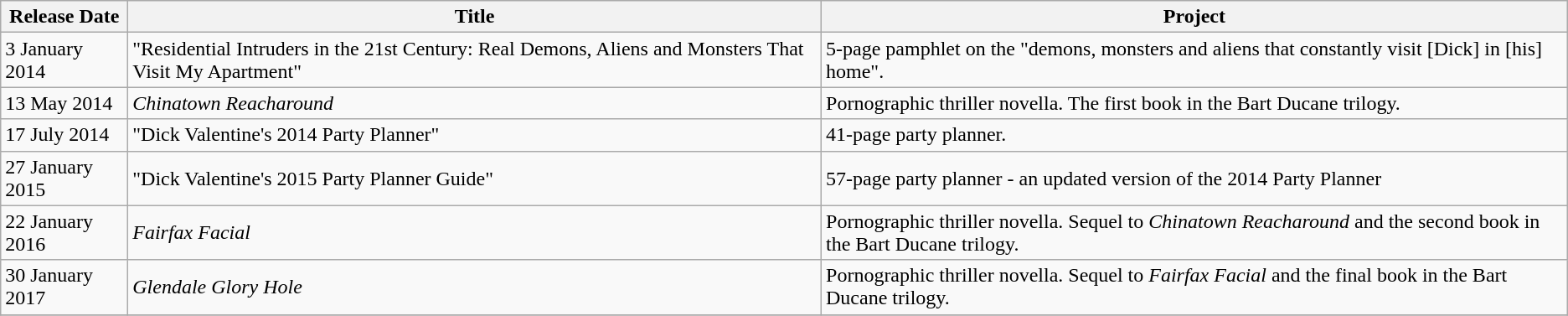<table class="wikitable sortable">
<tr>
<th>Release Date</th>
<th>Title</th>
<th>Project</th>
</tr>
<tr>
<td>3 January 2014</td>
<td>"Residential Intruders in the 21st Century: Real Demons, Aliens and Monsters That Visit My Apartment"</td>
<td>5-page pamphlet on the "demons, monsters and aliens that constantly visit [Dick] in [his] home".</td>
</tr>
<tr>
<td>13 May 2014</td>
<td><em>Chinatown Reacharound</em></td>
<td>Pornographic thriller novella. The first book in the Bart Ducane trilogy.</td>
</tr>
<tr>
<td>17 July 2014</td>
<td>"Dick Valentine's 2014 Party Planner"</td>
<td>41-page party planner.</td>
</tr>
<tr>
<td>27 January 2015</td>
<td>"Dick Valentine's 2015 Party Planner Guide"</td>
<td>57-page party planner - an updated version of the 2014 Party Planner</td>
</tr>
<tr>
<td>22 January 2016</td>
<td><em>Fairfax Facial</em></td>
<td>Pornographic thriller novella. Sequel to <em>Chinatown Reacharound</em> and the second book in the Bart Ducane trilogy.</td>
</tr>
<tr>
<td>30 January 2017</td>
<td><em>Glendale Glory Hole</em></td>
<td>Pornographic thriller novella. Sequel to <em>Fairfax Facial</em> and the final book in the Bart Ducane trilogy.</td>
</tr>
<tr>
</tr>
</table>
